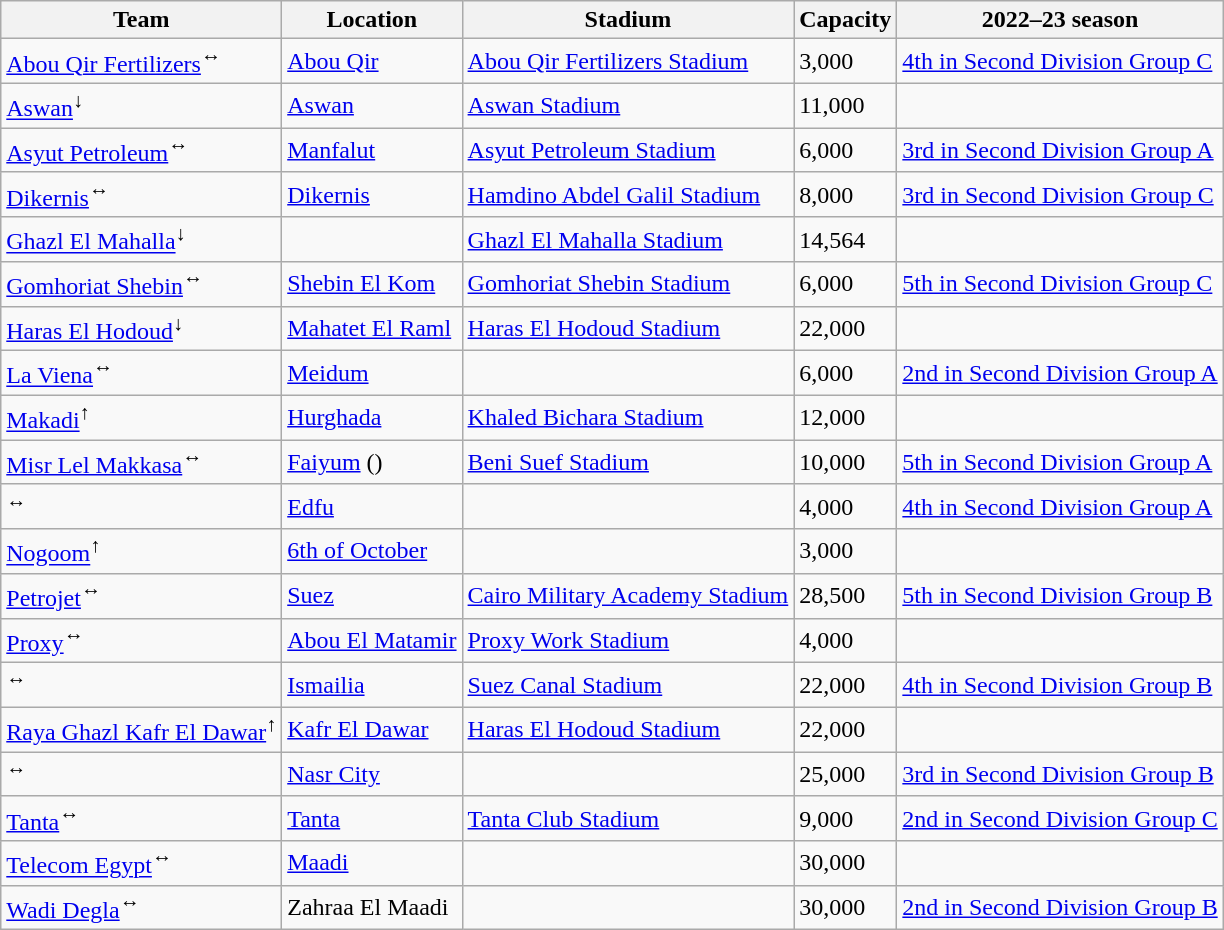<table class="wikitable sortable" style=text-align:left; style=font-size:85%>
<tr>
<th>Team</th>
<th>Location</th>
<th>Stadium</th>
<th>Capacity</th>
<th>2022–23 season</th>
</tr>
<tr>
<td><a href='#'>Abou Qir Fertilizers</a><sup>↔</sup></td>
<td><a href='#'>Abou Qir</a></td>
<td><a href='#'>Abou Qir Fertilizers Stadium</a></td>
<td>3,000</td>
<td><a href='#'>4th in Second Division Group C</a></td>
</tr>
<tr>
<td><a href='#'>Aswan</a><sup>↓</sup></td>
<td><a href='#'>Aswan</a> </td>
<td><a href='#'>Aswan Stadium</a></td>
<td>11,000</td>
<td></td>
</tr>
<tr>
<td><a href='#'>Asyut Petroleum</a><sup>↔</sup></td>
<td><a href='#'>Manfalut</a></td>
<td><a href='#'>Asyut Petroleum Stadium</a></td>
<td>6,000</td>
<td><a href='#'>3rd in Second Division Group A</a></td>
</tr>
<tr>
<td><a href='#'>Dikernis</a><sup>↔</sup></td>
<td><a href='#'>Dikernis</a></td>
<td><a href='#'>Hamdino Abdel Galil Stadium</a></td>
<td>8,000</td>
<td><a href='#'>3rd in Second Division Group C</a></td>
</tr>
<tr>
<td><a href='#'>Ghazl El Mahalla</a><sup>↓</sup></td>
<td></td>
<td><a href='#'>Ghazl El Mahalla Stadium</a></td>
<td>14,564</td>
<td></td>
</tr>
<tr>
<td><a href='#'>Gomhoriat Shebin</a><sup>↔</sup></td>
<td><a href='#'>Shebin El Kom</a></td>
<td><a href='#'>Gomhoriat Shebin Stadium</a></td>
<td>6,000</td>
<td><a href='#'>5th in Second Division Group C</a></td>
</tr>
<tr>
<td><a href='#'>Haras El Hodoud</a><sup>↓</sup></td>
<td><a href='#'>Mahatet El Raml</a></td>
<td><a href='#'>Haras El Hodoud Stadium</a></td>
<td>22,000</td>
<td></td>
</tr>
<tr>
<td><a href='#'>La Viena</a><sup>↔</sup></td>
<td><a href='#'>Meidum</a></td>
<td></td>
<td>6,000</td>
<td><a href='#'>2nd in Second Division Group A</a></td>
</tr>
<tr>
<td><a href='#'>Makadi</a><sup>↑</sup></td>
<td><a href='#'>Hurghada</a></td>
<td><a href='#'>Khaled Bichara Stadium</a></td>
<td>12,000</td>
<td></td>
</tr>
<tr>
<td><a href='#'>Misr Lel Makkasa</a><sup>↔</sup></td>
<td><a href='#'>Faiyum</a> ()</td>
<td><a href='#'>Beni Suef Stadium</a></td>
<td>10,000</td>
<td><a href='#'>5th in Second Division Group A</a></td>
</tr>
<tr>
<td><sup>↔</sup></td>
<td><a href='#'>Edfu</a></td>
<td></td>
<td>4,000</td>
<td><a href='#'>4th in Second Division Group A</a></td>
</tr>
<tr>
<td><a href='#'>Nogoom</a><sup>↑</sup></td>
<td><a href='#'>6th of October</a></td>
<td></td>
<td>3,000</td>
<td></td>
</tr>
<tr>
<td><a href='#'>Petrojet</a><sup>↔</sup></td>
<td><a href='#'>Suez</a> </td>
<td><a href='#'>Cairo Military Academy Stadium</a></td>
<td>28,500</td>
<td><a href='#'>5th in Second Division Group B</a></td>
</tr>
<tr>
<td><a href='#'>Proxy</a><sup>↔</sup></td>
<td><a href='#'>Abou El Matamir</a></td>
<td><a href='#'>Proxy Work Stadium</a></td>
<td>4,000</td>
<td></td>
</tr>
<tr>
<td><sup>↔</sup></td>
<td><a href='#'>Ismailia</a> </td>
<td><a href='#'>Suez Canal Stadium</a></td>
<td>22,000</td>
<td><a href='#'>4th in Second Division Group B</a></td>
</tr>
<tr>
<td><a href='#'>Raya Ghazl Kafr El Dawar</a><sup>↑</sup></td>
<td><a href='#'>Kafr El Dawar</a></td>
<td><a href='#'>Haras El Hodoud Stadium</a></td>
<td>22,000</td>
<td></td>
</tr>
<tr>
<td><sup>↔</sup></td>
<td><a href='#'>Nasr City</a></td>
<td></td>
<td>25,000</td>
<td><a href='#'>3rd in Second Division Group B</a></td>
</tr>
<tr>
<td><a href='#'>Tanta</a><sup>↔</sup></td>
<td><a href='#'>Tanta</a></td>
<td><a href='#'>Tanta Club Stadium</a></td>
<td>9,000</td>
<td><a href='#'>2nd in Second Division Group C</a></td>
</tr>
<tr>
<td><a href='#'>Telecom Egypt</a><sup>↔</sup></td>
<td><a href='#'>Maadi</a></td>
<td></td>
<td>30,000</td>
<td></td>
</tr>
<tr>
<td><a href='#'>Wadi Degla</a><sup>↔</sup></td>
<td>Zahraa El Maadi</td>
<td></td>
<td>30,000</td>
<td><a href='#'>2nd in Second Division Group B</a></td>
</tr>
</table>
